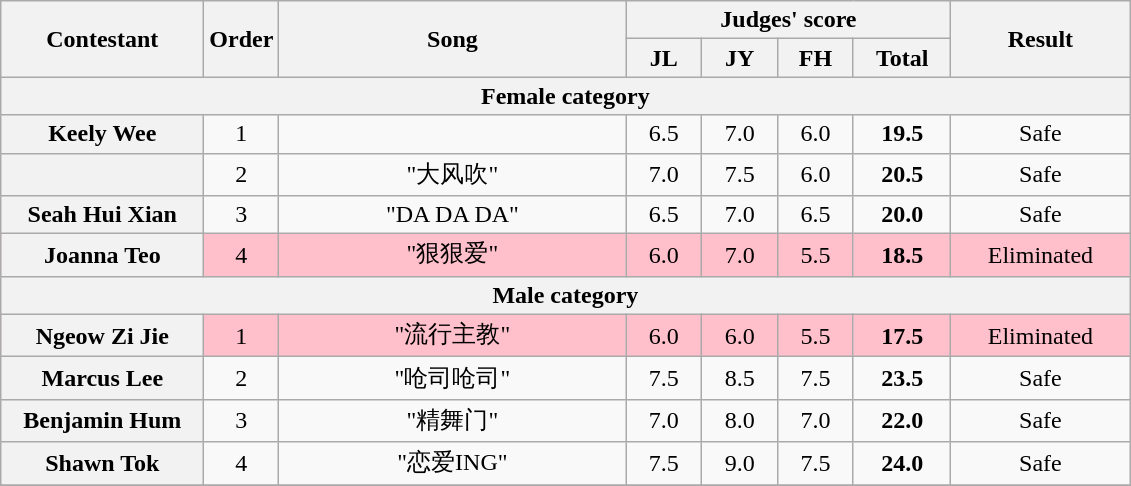<table class="wikitable plainrowheaders" style="text-align:center;">
<tr>
<th rowspan=2 scope="col" style="width:8em;">Contestant</th>
<th rowspan=2 scope="col">Order</th>
<th rowspan=2 scope="col" style="width:14em;">Song</th>
<th colspan=4 scope="col">Judges' score</th>
<th rowspan=2 scope="col" style="width:7em;">Result</th>
</tr>
<tr>
<th style="width:2.7em;">JL</th>
<th style="width:2.7em;">JY</th>
<th style="width:2.7em;">FH</th>
<th style="width:3.6em;">Total</th>
</tr>
<tr>
<th colspan=8>Female category</th>
</tr>
<tr>
<th scope="row">Keely Wee</th>
<td>1</td>
<td></td>
<td>6.5</td>
<td>7.0</td>
<td>6.0</td>
<td><strong>19.5</strong></td>
<td>Safe</td>
</tr>
<tr>
<th scope="row"></th>
<td>2</td>
<td>"大风吹"</td>
<td>7.0</td>
<td>7.5</td>
<td>6.0</td>
<td><strong>20.5</strong></td>
<td>Safe</td>
</tr>
<tr>
<th scope="row">Seah Hui Xian</th>
<td>3</td>
<td>"DA DA DA"</td>
<td>6.5</td>
<td>7.0</td>
<td>6.5</td>
<td><strong>20.0</strong></td>
<td>Safe</td>
</tr>
<tr style="background:pink;">
<th scope="row">Joanna Teo</th>
<td>4</td>
<td>"狠狠爱"</td>
<td>6.0</td>
<td>7.0</td>
<td>5.5</td>
<td><strong>18.5</strong></td>
<td>Eliminated</td>
</tr>
<tr>
<th colspan=8>Male category</th>
</tr>
<tr style="background:pink;">
<th scope="row">Ngeow Zi Jie</th>
<td>1</td>
<td>"流行主教"</td>
<td>6.0</td>
<td>6.0</td>
<td>5.5</td>
<td><strong>17.5</strong></td>
<td>Eliminated</td>
</tr>
<tr>
<th scope="row">Marcus Lee</th>
<td>2</td>
<td>"呛司呛司"</td>
<td>7.5</td>
<td>8.5</td>
<td>7.5</td>
<td><strong>23.5</strong></td>
<td>Safe</td>
</tr>
<tr>
<th scope="row">Benjamin Hum</th>
<td>3</td>
<td>"精舞门"</td>
<td>7.0</td>
<td>8.0</td>
<td>7.0</td>
<td><strong>22.0</strong></td>
<td>Safe</td>
</tr>
<tr>
<th scope="row">Shawn Tok</th>
<td>4</td>
<td>"恋爱ING"</td>
<td>7.5</td>
<td>9.0</td>
<td>7.5</td>
<td><strong>24.0</strong></td>
<td>Safe</td>
</tr>
<tr>
</tr>
</table>
